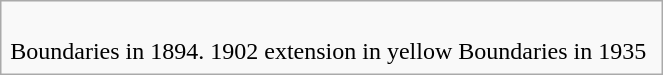<table class="infobox">
<tr>
<td style="text-align:center"><br>Boundaries in 1894. 1902 extension in yellow</td>
<td style="text-align:center"><br>Boundaries in 1935</td>
<td></td>
</tr>
</table>
